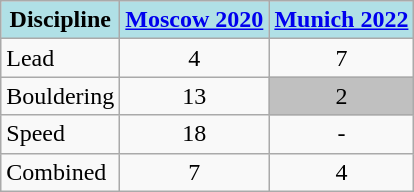<table class="wikitable" style="text-align: center;">
<tr>
<th style="background: #b0e0e6;">Discipline</th>
<th style="background: #b0e0e6;"><a href='#'>Moscow 2020</a></th>
<th style="background: #b0e0e6;"><a href='#'>Munich 2022</a></th>
</tr>
<tr>
<td align="left">Lead</td>
<td>4</td>
<td>7</td>
</tr>
<tr>
<td align="left">Bouldering</td>
<td>13</td>
<td style="background: Silver;">2</td>
</tr>
<tr>
<td align="left">Speed</td>
<td>18</td>
<td>-</td>
</tr>
<tr>
<td align="left">Combined</td>
<td>7</td>
<td>4</td>
</tr>
</table>
